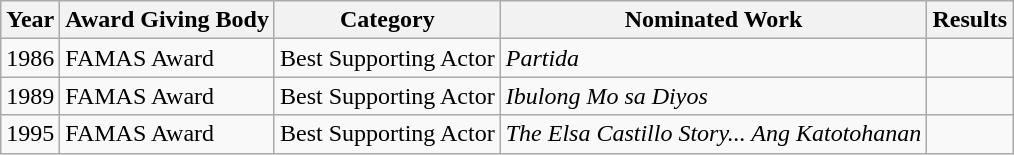<table class="wikitable">
<tr>
<th>Year</th>
<th>Award Giving Body</th>
<th>Category</th>
<th>Nominated Work</th>
<th>Results</th>
</tr>
<tr>
<td>1986</td>
<td>FAMAS Award</td>
<td>Best Supporting Actor</td>
<td><em>Partida</em></td>
<td></td>
</tr>
<tr>
<td>1989</td>
<td>FAMAS Award</td>
<td>Best Supporting Actor</td>
<td><em>Ibulong Mo sa Diyos</em></td>
<td></td>
</tr>
<tr>
<td>1995</td>
<td>FAMAS Award</td>
<td>Best Supporting Actor</td>
<td><em>The Elsa Castillo Story... Ang Katotohanan</em></td>
<td></td>
</tr>
</table>
